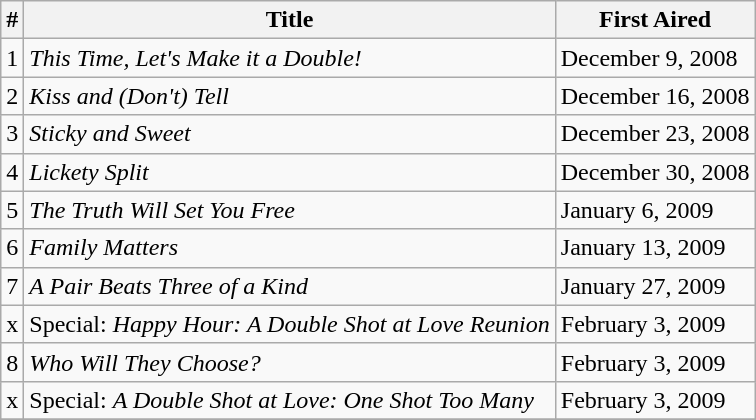<table class="wikitable">
<tr>
<th>#</th>
<th>Title</th>
<th>First Aired</th>
</tr>
<tr>
<td>1</td>
<td><em>This Time, Let's Make it a Double!</em></td>
<td>December 9, 2008</td>
</tr>
<tr>
<td>2</td>
<td><em>Kiss and (Don't) Tell</em></td>
<td>December 16, 2008</td>
</tr>
<tr>
<td>3</td>
<td><em>Sticky and Sweet</em></td>
<td>December 23, 2008</td>
</tr>
<tr>
<td>4</td>
<td><em>Lickety Split</em></td>
<td>December 30, 2008</td>
</tr>
<tr>
<td>5</td>
<td><em>The Truth Will Set You Free</em></td>
<td>January 6, 2009</td>
</tr>
<tr>
<td>6</td>
<td><em>Family Matters</em></td>
<td>January 13, 2009</td>
</tr>
<tr>
<td>7</td>
<td><em>A Pair Beats Three of a Kind</em></td>
<td>January 27, 2009</td>
</tr>
<tr>
<td>x</td>
<td>Special: <em>Happy Hour: A Double Shot at Love Reunion</em></td>
<td>February 3, 2009</td>
</tr>
<tr>
<td>8</td>
<td><em>Who Will They Choose?</em></td>
<td>February 3, 2009</td>
</tr>
<tr>
<td>x</td>
<td>Special: <em>A Double Shot at Love: One Shot Too Many</em></td>
<td>February 3, 2009</td>
</tr>
<tr>
</tr>
</table>
